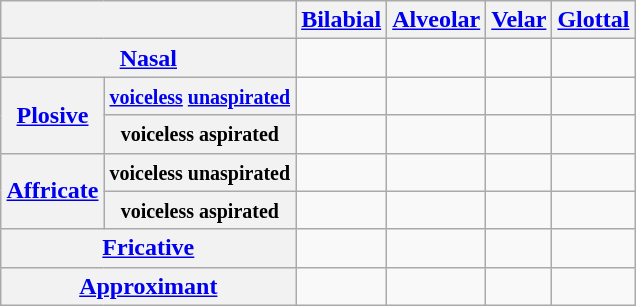<table class="wikitable" style="text-align:center; margin:1em auto 1em auto">
<tr>
<th colspan=2> </th>
<th><a href='#'>Bilabial</a></th>
<th><a href='#'>Alveolar</a></th>
<th><a href='#'>Velar</a></th>
<th><a href='#'>Glottal</a></th>
</tr>
<tr>
<th colspan=2><a href='#'>Nasal</a></th>
<td></td>
<td></td>
<td></td>
<td> </td>
</tr>
<tr>
<th rowspan=2><a href='#'>Plosive</a></th>
<th><small> <a href='#'>voiceless</a> <a href='#'>unaspirated</a></small></th>
<td></td>
<td></td>
<td></td>
<td></td>
</tr>
<tr>
<th><small>voiceless aspirated</small></th>
<td></td>
<td></td>
<td></td>
<td> </td>
</tr>
<tr>
<th rowspan=2><a href='#'>Affricate</a></th>
<th><small>voiceless unaspirated</small></th>
<td> </td>
<td></td>
<td> </td>
<td> </td>
</tr>
<tr>
<th><small>voiceless aspirated</small></th>
<td> </td>
<td></td>
<td> </td>
<td> </td>
</tr>
<tr>
<th colspan=2><a href='#'>Fricative</a></th>
<td> </td>
<td></td>
<td></td>
<td> </td>
</tr>
<tr>
<th colspan=2><a href='#'>Approximant</a></th>
<td> </td>
<td></td>
<td> </td>
<td> </td>
</tr>
</table>
